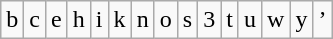<table class="wikitable">
<tr>
<td>b</td>
<td>c</td>
<td>e</td>
<td>h</td>
<td>i</td>
<td>k</td>
<td>n</td>
<td>o</td>
<td>s</td>
<td>3</td>
<td>t</td>
<td>u</td>
<td>w</td>
<td>y</td>
<td>’</td>
</tr>
</table>
